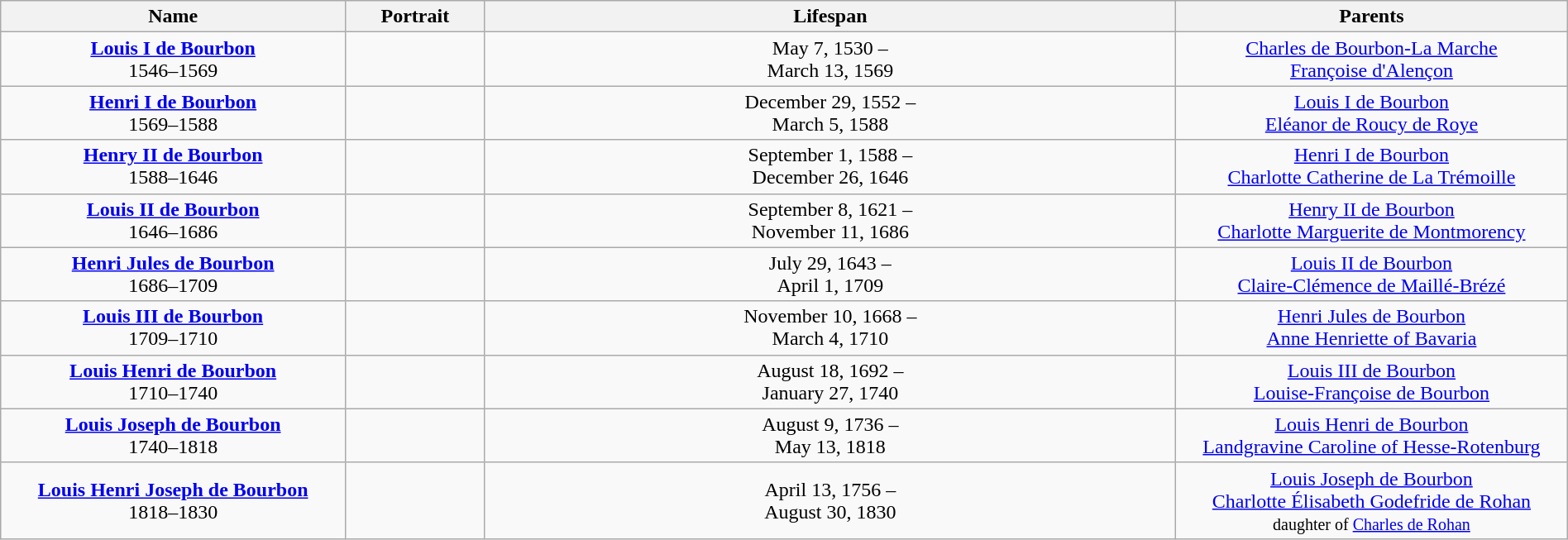<table style="text-align:center; width:100%" class="wikitable">
<tr>
<th width=22%>Name</th>
<th width=105px>Portrait</th>
<th>Lifespan</th>
<th width=25%>Parents</th>
</tr>
<tr>
<td><strong><a href='#'>Louis I de Bourbon</a></strong><br>1546–1569</td>
<td></td>
<td>May 7, 1530 –<br>March 13, 1569</td>
<td><a href='#'>Charles de Bourbon-La Marche</a><br><a href='#'>Françoise d'Alençon</a></td>
</tr>
<tr>
<td><strong><a href='#'>Henri I de Bourbon</a></strong><br>1569–1588</td>
<td></td>
<td>December 29, 1552 –<br>March 5, 1588</td>
<td><a href='#'>Louis I de Bourbon</a><br><a href='#'>Eléanor de Roucy de Roye</a></td>
</tr>
<tr>
<td><strong><a href='#'>Henry II de Bourbon</a></strong><br>1588–1646</td>
<td></td>
<td>September 1, 1588 –<br>December 26, 1646</td>
<td><a href='#'>Henri I de Bourbon</a><br><a href='#'>Charlotte Catherine de La Trémoille</a></td>
</tr>
<tr>
<td><strong><a href='#'>Louis II de Bourbon</a></strong><br>1646–1686</td>
<td></td>
<td>September 8, 1621 –<br>November 11, 1686</td>
<td><a href='#'>Henry II de Bourbon</a><br><a href='#'>Charlotte Marguerite de Montmorency</a></td>
</tr>
<tr>
<td><strong><a href='#'>Henri Jules de Bourbon</a></strong><br>1686–1709</td>
<td></td>
<td>July 29, 1643 –<br>April 1, 1709</td>
<td><a href='#'>Louis II de Bourbon</a><br><a href='#'>Claire-Clémence de Maillé-Brézé</a></td>
</tr>
<tr>
<td><strong><a href='#'>Louis III de Bourbon</a></strong><br>1709–1710</td>
<td></td>
<td>November 10, 1668 –<br>March 4, 1710</td>
<td><a href='#'>Henri Jules de Bourbon</a><br><a href='#'>Anne Henriette of Bavaria</a></td>
</tr>
<tr>
<td><strong><a href='#'>Louis Henri de Bourbon</a></strong><br>1710–1740</td>
<td></td>
<td>August 18, 1692 –<br>January 27, 1740</td>
<td><a href='#'>Louis III de Bourbon</a><br><a href='#'>Louise-Françoise de Bourbon</a></td>
</tr>
<tr>
<td><strong><a href='#'>Louis Joseph de Bourbon</a></strong><br>1740–1818</td>
<td></td>
<td>August 9, 1736 –<br>May 13, 1818</td>
<td><a href='#'>Louis Henri de Bourbon</a><br><a href='#'>Landgravine Caroline of Hesse-Rotenburg</a></td>
</tr>
<tr>
<td><strong><a href='#'>Louis Henri Joseph de Bourbon</a></strong><br>1818–1830</td>
<td></td>
<td>April 13, 1756 –<br>August 30, 1830</td>
<td><a href='#'>Louis Joseph de Bourbon</a><br> <a href='#'>Charlotte Élisabeth Godefride de Rohan</a><br><small>daughter of <a href='#'>Charles de Rohan</a></small></td>
</tr>
</table>
